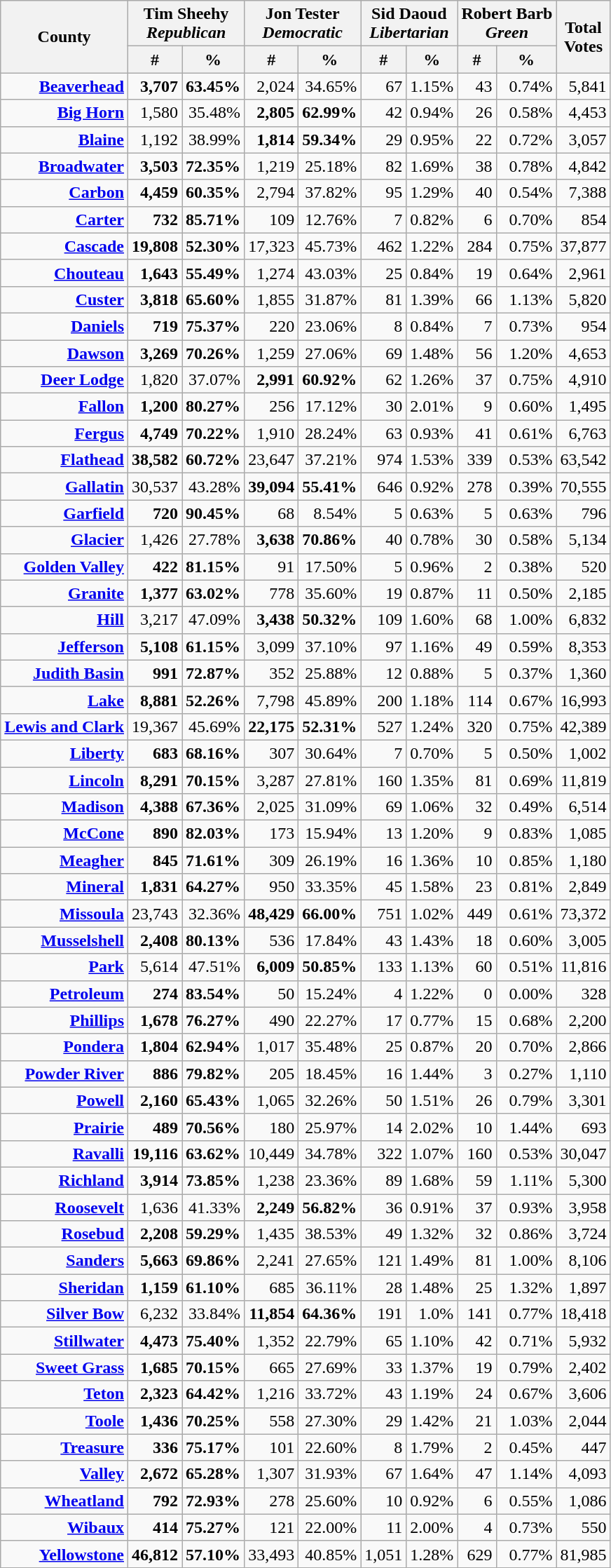<table class="wikitable sortable" style="text-align:right">
<tr>
<th colspan="1" rowspan="2">County</th>
<th colspan="2" style="text-align:center;">Tim Sheehy<br><em>Republican</em></th>
<th colspan="2" style="text-align:center;">Jon Tester<br><em>Democratic</em></th>
<th colspan="2" style="text-align:center;">Sid Daoud<br><em>Libertarian</em></th>
<th colspan="2" style="text-align:center;">Robert Barb<br><em>Green</em></th>
<th colspan="1" rowspan="2">Total<br>Votes</th>
</tr>
<tr>
<th style="text-align:center;" data-sort-type="number">#</th>
<th style="text-align:center;" data-sort-type="number">%</th>
<th style="text-align:center;" data-sort-type="number">#</th>
<th style="text-align:center;" data-sort-type="number">%</th>
<th style="text-align:center;" data-sort-type="number">#</th>
<th style="text-align:center;" data-sort-type="number">%</th>
<th style="text-align:center;" data-sort-type="number">#</th>
<th style="text-align:center;" data-sort-type="number">%</th>
</tr>
<tr>
<td><strong><a href='#'>Beaverhead</a></strong></td>
<td><strong>3,707</strong></td>
<td><strong>63.45%</strong></td>
<td>2,024</td>
<td>34.65%</td>
<td>67</td>
<td>1.15%</td>
<td>43</td>
<td>0.74%</td>
<td>5,841</td>
</tr>
<tr>
<td><strong><a href='#'>Big Horn</a></strong></td>
<td>1,580</td>
<td>35.48%</td>
<td><strong>2,805</strong></td>
<td><strong>62.99%</strong></td>
<td>42</td>
<td>0.94%</td>
<td>26</td>
<td>0.58%</td>
<td>4,453</td>
</tr>
<tr>
<td><strong><a href='#'>Blaine</a></strong></td>
<td>1,192</td>
<td>38.99%</td>
<td><strong>1,814</strong></td>
<td><strong>59.34%</strong></td>
<td>29</td>
<td>0.95%</td>
<td>22</td>
<td>0.72%</td>
<td>3,057</td>
</tr>
<tr>
<td><strong><a href='#'>Broadwater</a></strong></td>
<td><strong>3,503</strong></td>
<td><strong>72.35%</strong></td>
<td>1,219</td>
<td>25.18%</td>
<td>82</td>
<td>1.69%</td>
<td>38</td>
<td>0.78%</td>
<td>4,842</td>
</tr>
<tr>
<td><strong><a href='#'>Carbon</a></strong></td>
<td><strong>4,459</strong></td>
<td><strong>60.35%</strong></td>
<td>2,794</td>
<td>37.82%</td>
<td>95</td>
<td>1.29%</td>
<td>40</td>
<td>0.54%</td>
<td>7,388</td>
</tr>
<tr>
<td><strong><a href='#'>Carter</a></strong></td>
<td><strong>732</strong></td>
<td><strong>85.71%</strong></td>
<td>109</td>
<td>12.76%</td>
<td>7</td>
<td>0.82%</td>
<td>6</td>
<td>0.70%</td>
<td>854</td>
</tr>
<tr>
<td><strong><a href='#'>Cascade</a></strong></td>
<td><strong>19,808</strong></td>
<td><strong>52.30%</strong></td>
<td>17,323</td>
<td>45.73%</td>
<td>462</td>
<td>1.22%</td>
<td>284</td>
<td>0.75%</td>
<td>37,877</td>
</tr>
<tr>
<td><strong><a href='#'>Chouteau</a></strong></td>
<td><strong>1,643</strong></td>
<td><strong>55.49%</strong></td>
<td>1,274</td>
<td>43.03%</td>
<td>25</td>
<td>0.84%</td>
<td>19</td>
<td>0.64%</td>
<td>2,961</td>
</tr>
<tr>
<td><strong><a href='#'>Custer</a></strong></td>
<td><strong>3,818</strong></td>
<td><strong>65.60%</strong></td>
<td>1,855</td>
<td>31.87%</td>
<td>81</td>
<td>1.39%</td>
<td>66</td>
<td>1.13%</td>
<td>5,820</td>
</tr>
<tr>
<td><strong><a href='#'>Daniels</a></strong></td>
<td><strong>719</strong></td>
<td><strong>75.37%</strong></td>
<td>220</td>
<td>23.06%</td>
<td>8</td>
<td>0.84%</td>
<td>7</td>
<td>0.73%</td>
<td>954</td>
</tr>
<tr>
<td><strong><a href='#'>Dawson</a></strong></td>
<td><strong>3,269</strong></td>
<td><strong>70.26%</strong></td>
<td>1,259</td>
<td>27.06%</td>
<td>69</td>
<td>1.48%</td>
<td>56</td>
<td>1.20%</td>
<td>4,653</td>
</tr>
<tr>
<td><strong><a href='#'>Deer Lodge</a></strong></td>
<td>1,820</td>
<td>37.07%</td>
<td><strong>2,991</strong></td>
<td><strong>60.92%</strong></td>
<td>62</td>
<td>1.26%</td>
<td>37</td>
<td>0.75%</td>
<td>4,910</td>
</tr>
<tr>
<td><strong><a href='#'>Fallon</a></strong></td>
<td><strong>1,200</strong></td>
<td><strong>80.27%</strong></td>
<td>256</td>
<td>17.12%</td>
<td>30</td>
<td>2.01%</td>
<td>9</td>
<td>0.60%</td>
<td>1,495</td>
</tr>
<tr>
<td><strong><a href='#'>Fergus</a></strong></td>
<td><strong>4,749</strong></td>
<td><strong>70.22%</strong></td>
<td>1,910</td>
<td>28.24%</td>
<td>63</td>
<td>0.93%</td>
<td>41</td>
<td>0.61%</td>
<td>6,763</td>
</tr>
<tr>
<td><strong><a href='#'>Flathead</a></strong></td>
<td><strong>38,582</strong></td>
<td><strong>60.72%</strong></td>
<td>23,647</td>
<td>37.21%</td>
<td>974</td>
<td>1.53%</td>
<td>339</td>
<td>0.53%</td>
<td>63,542</td>
</tr>
<tr>
<td><strong><a href='#'>Gallatin</a></strong></td>
<td>30,537</td>
<td>43.28%</td>
<td><strong>39,094</strong></td>
<td><strong>55.41%</strong></td>
<td>646</td>
<td>0.92%</td>
<td>278</td>
<td>0.39%</td>
<td>70,555</td>
</tr>
<tr>
<td><strong><a href='#'>Garfield</a></strong></td>
<td><strong>720</strong></td>
<td><strong>90.45%</strong></td>
<td>68</td>
<td>8.54%</td>
<td>5</td>
<td>0.63%</td>
<td>5</td>
<td>0.63%</td>
<td>796</td>
</tr>
<tr>
<td><strong><a href='#'>Glacier</a></strong></td>
<td>1,426</td>
<td>27.78%</td>
<td><strong>3,638</strong></td>
<td><strong>70.86%</strong></td>
<td>40</td>
<td>0.78%</td>
<td>30</td>
<td>0.58%</td>
<td>5,134</td>
</tr>
<tr>
<td><strong><a href='#'>Golden Valley</a></strong></td>
<td><strong>422</strong></td>
<td><strong>81.15%</strong></td>
<td>91</td>
<td>17.50%</td>
<td>5</td>
<td>0.96%</td>
<td>2</td>
<td>0.38%</td>
<td>520</td>
</tr>
<tr>
<td><strong><a href='#'>Granite</a></strong></td>
<td><strong>1,377</strong></td>
<td><strong>63.02%</strong></td>
<td>778</td>
<td>35.60%</td>
<td>19</td>
<td>0.87%</td>
<td>11</td>
<td>0.50%</td>
<td>2,185</td>
</tr>
<tr>
<td><strong><a href='#'>Hill</a></strong></td>
<td>3,217</td>
<td>47.09%</td>
<td><strong>3,438</strong></td>
<td><strong>50.32%</strong></td>
<td>109</td>
<td>1.60%</td>
<td>68</td>
<td>1.00%</td>
<td>6,832</td>
</tr>
<tr>
<td><strong><a href='#'>Jefferson</a></strong></td>
<td><strong>5,108</strong></td>
<td><strong>61.15%</strong></td>
<td>3,099</td>
<td>37.10%</td>
<td>97</td>
<td>1.16%</td>
<td>49</td>
<td>0.59%</td>
<td>8,353</td>
</tr>
<tr>
<td><strong><a href='#'>Judith Basin</a></strong></td>
<td><strong>991</strong></td>
<td><strong>72.87%</strong></td>
<td>352</td>
<td>25.88%</td>
<td>12</td>
<td>0.88%</td>
<td>5</td>
<td>0.37%</td>
<td>1,360</td>
</tr>
<tr>
<td><strong><a href='#'>Lake</a></strong></td>
<td><strong>8,881</strong></td>
<td><strong>52.26%</strong></td>
<td>7,798</td>
<td>45.89%</td>
<td>200</td>
<td>1.18%</td>
<td>114</td>
<td>0.67%</td>
<td>16,993</td>
</tr>
<tr>
<td><strong><a href='#'>Lewis and Clark</a></strong></td>
<td>19,367</td>
<td>45.69%</td>
<td><strong>22,175</strong></td>
<td><strong>52.31%</strong></td>
<td>527</td>
<td>1.24%</td>
<td>320</td>
<td>0.75%</td>
<td>42,389</td>
</tr>
<tr>
<td><strong><a href='#'>Liberty</a></strong></td>
<td><strong>683</strong></td>
<td><strong>68.16%</strong></td>
<td>307</td>
<td>30.64%</td>
<td>7</td>
<td>0.70%</td>
<td>5</td>
<td>0.50%</td>
<td>1,002</td>
</tr>
<tr>
<td><strong><a href='#'>Lincoln</a></strong></td>
<td><strong>8,291</strong></td>
<td><strong>70.15%</strong></td>
<td>3,287</td>
<td>27.81%</td>
<td>160</td>
<td>1.35%</td>
<td>81</td>
<td>0.69%</td>
<td>11,819</td>
</tr>
<tr>
<td><strong><a href='#'>Madison</a></strong></td>
<td><strong>4,388</strong></td>
<td><strong>67.36%</strong></td>
<td>2,025</td>
<td>31.09%</td>
<td>69</td>
<td>1.06%</td>
<td>32</td>
<td>0.49%</td>
<td>6,514</td>
</tr>
<tr>
<td><strong><a href='#'>McCone</a></strong></td>
<td><strong>890</strong></td>
<td><strong>82.03%</strong></td>
<td>173</td>
<td>15.94%</td>
<td>13</td>
<td>1.20%</td>
<td>9</td>
<td>0.83%</td>
<td>1,085</td>
</tr>
<tr>
<td><strong><a href='#'>Meagher</a></strong></td>
<td><strong>845</strong></td>
<td><strong>71.61%</strong></td>
<td>309</td>
<td>26.19%</td>
<td>16</td>
<td>1.36%</td>
<td>10</td>
<td>0.85%</td>
<td>1,180</td>
</tr>
<tr>
<td><strong><a href='#'>Mineral</a></strong></td>
<td><strong>1,831</strong></td>
<td><strong>64.27%</strong></td>
<td>950</td>
<td>33.35%</td>
<td>45</td>
<td>1.58%</td>
<td>23</td>
<td>0.81%</td>
<td>2,849</td>
</tr>
<tr>
<td><strong><a href='#'>Missoula</a></strong></td>
<td>23,743</td>
<td>32.36%</td>
<td><strong>48,429</strong></td>
<td><strong>66.00%</strong></td>
<td>751</td>
<td>1.02%</td>
<td>449</td>
<td>0.61%</td>
<td>73,372</td>
</tr>
<tr>
<td><strong><a href='#'>Musselshell</a></strong></td>
<td><strong>2,408</strong></td>
<td><strong>80.13%</strong></td>
<td>536</td>
<td>17.84%</td>
<td>43</td>
<td>1.43%</td>
<td>18</td>
<td>0.60%</td>
<td>3,005</td>
</tr>
<tr>
<td><strong><a href='#'>Park</a></strong></td>
<td>5,614</td>
<td>47.51%</td>
<td><strong>6,009</strong></td>
<td><strong>50.85%</strong></td>
<td>133</td>
<td>1.13%</td>
<td>60</td>
<td>0.51%</td>
<td>11,816</td>
</tr>
<tr>
<td><strong><a href='#'>Petroleum</a></strong></td>
<td><strong>274</strong></td>
<td><strong>83.54%</strong></td>
<td>50</td>
<td>15.24%</td>
<td>4</td>
<td>1.22%</td>
<td>0</td>
<td>0.00%</td>
<td>328</td>
</tr>
<tr>
<td><strong><a href='#'>Phillips</a></strong></td>
<td><strong>1,678</strong></td>
<td><strong>76.27%</strong></td>
<td>490</td>
<td>22.27%</td>
<td>17</td>
<td>0.77%</td>
<td>15</td>
<td>0.68%</td>
<td>2,200</td>
</tr>
<tr>
<td><strong><a href='#'>Pondera</a></strong></td>
<td><strong>1,804</strong></td>
<td><strong>62.94%</strong></td>
<td>1,017</td>
<td>35.48%</td>
<td>25</td>
<td>0.87%</td>
<td>20</td>
<td>0.70%</td>
<td>2,866</td>
</tr>
<tr>
<td><strong><a href='#'>Powder River</a></strong></td>
<td><strong>886</strong></td>
<td><strong>79.82%</strong></td>
<td>205</td>
<td>18.45%</td>
<td>16</td>
<td>1.44%</td>
<td>3</td>
<td>0.27%</td>
<td>1,110</td>
</tr>
<tr>
<td><strong><a href='#'>Powell</a></strong></td>
<td><strong>2,160</strong></td>
<td><strong>65.43%</strong></td>
<td>1,065</td>
<td>32.26%</td>
<td>50</td>
<td>1.51%</td>
<td>26</td>
<td>0.79%</td>
<td>3,301</td>
</tr>
<tr>
<td><strong><a href='#'>Prairie</a></strong></td>
<td><strong>489</strong></td>
<td><strong>70.56%</strong></td>
<td>180</td>
<td>25.97%</td>
<td>14</td>
<td>2.02%</td>
<td>10</td>
<td>1.44%</td>
<td>693</td>
</tr>
<tr>
<td><strong><a href='#'>Ravalli</a></strong></td>
<td><strong>19,116</strong></td>
<td><strong>63.62%</strong></td>
<td>10,449</td>
<td>34.78%</td>
<td>322</td>
<td>1.07%</td>
<td>160</td>
<td>0.53%</td>
<td>30,047</td>
</tr>
<tr>
<td><strong><a href='#'>Richland</a></strong></td>
<td><strong>3,914</strong></td>
<td><strong>73.85%</strong></td>
<td>1,238</td>
<td>23.36%</td>
<td>89</td>
<td>1.68%</td>
<td>59</td>
<td>1.11%</td>
<td>5,300</td>
</tr>
<tr>
<td><strong><a href='#'>Roosevelt</a></strong></td>
<td>1,636</td>
<td>41.33%</td>
<td><strong>2,249</strong></td>
<td><strong>56.82%</strong></td>
<td>36</td>
<td>0.91%</td>
<td>37</td>
<td>0.93%</td>
<td>3,958</td>
</tr>
<tr>
<td><strong><a href='#'>Rosebud</a></strong></td>
<td><strong>2,208</strong></td>
<td><strong>59.29%</strong></td>
<td>1,435</td>
<td>38.53%</td>
<td>49</td>
<td>1.32%</td>
<td>32</td>
<td>0.86%</td>
<td>3,724</td>
</tr>
<tr>
<td><strong><a href='#'>Sanders</a></strong></td>
<td><strong>5,663</strong></td>
<td><strong>69.86%</strong></td>
<td>2,241</td>
<td>27.65%</td>
<td>121</td>
<td>1.49%</td>
<td>81</td>
<td>1.00%</td>
<td>8,106</td>
</tr>
<tr>
<td><strong><a href='#'>Sheridan</a></strong></td>
<td><strong>1,159</strong></td>
<td><strong>61.10%</strong></td>
<td>685</td>
<td>36.11%</td>
<td>28</td>
<td>1.48%</td>
<td>25</td>
<td>1.32%</td>
<td>1,897</td>
</tr>
<tr>
<td><strong><a href='#'>Silver Bow</a></strong></td>
<td>6,232</td>
<td>33.84%</td>
<td><strong>11,854</strong></td>
<td><strong>64.36%</strong></td>
<td>191</td>
<td>1.0%</td>
<td>141</td>
<td>0.77%</td>
<td>18,418</td>
</tr>
<tr>
<td><strong><a href='#'>Stillwater</a></strong></td>
<td><strong>4,473</strong></td>
<td><strong>75.40%</strong></td>
<td>1,352</td>
<td>22.79%</td>
<td>65</td>
<td>1.10%</td>
<td>42</td>
<td>0.71%</td>
<td>5,932</td>
</tr>
<tr>
<td><strong><a href='#'>Sweet Grass</a></strong></td>
<td><strong>1,685</strong></td>
<td><strong>70.15%</strong></td>
<td>665</td>
<td>27.69%</td>
<td>33</td>
<td>1.37%</td>
<td>19</td>
<td>0.79%</td>
<td>2,402</td>
</tr>
<tr>
<td><strong><a href='#'>Teton</a></strong></td>
<td><strong>2,323</strong></td>
<td><strong>64.42%</strong></td>
<td>1,216</td>
<td>33.72%</td>
<td>43</td>
<td>1.19%</td>
<td>24</td>
<td>0.67%</td>
<td>3,606</td>
</tr>
<tr>
<td><strong><a href='#'>Toole</a></strong></td>
<td><strong>1,436</strong></td>
<td><strong>70.25%</strong></td>
<td>558</td>
<td>27.30%</td>
<td>29</td>
<td>1.42%</td>
<td>21</td>
<td>1.03%</td>
<td>2,044</td>
</tr>
<tr>
<td><strong><a href='#'>Treasure</a></strong></td>
<td><strong>336</strong></td>
<td><strong>75.17%</strong></td>
<td>101</td>
<td>22.60%</td>
<td>8</td>
<td>1.79%</td>
<td>2</td>
<td>0.45%</td>
<td>447</td>
</tr>
<tr>
<td><strong><a href='#'>Valley</a></strong></td>
<td><strong>2,672</strong></td>
<td><strong>65.28%</strong></td>
<td>1,307</td>
<td>31.93%</td>
<td>67</td>
<td>1.64%</td>
<td>47</td>
<td>1.14%</td>
<td>4,093</td>
</tr>
<tr>
<td><strong><a href='#'>Wheatland</a></strong></td>
<td><strong>792</strong></td>
<td><strong>72.93%</strong></td>
<td>278</td>
<td>25.60%</td>
<td>10</td>
<td>0.92%</td>
<td>6</td>
<td>0.55%</td>
<td>1,086</td>
</tr>
<tr>
<td><strong><a href='#'>Wibaux</a></strong></td>
<td><strong>414</strong></td>
<td><strong>75.27%</strong></td>
<td>121</td>
<td>22.00%</td>
<td>11</td>
<td>2.00%</td>
<td>4</td>
<td>0.73%</td>
<td>550</td>
</tr>
<tr>
<td><strong><a href='#'>Yellowstone</a></strong></td>
<td><strong>46,812</strong></td>
<td><strong>57.10%</strong></td>
<td>33,493</td>
<td>40.85%</td>
<td>1,051</td>
<td>1.28%</td>
<td>629</td>
<td>0.77%</td>
<td>81,985</td>
</tr>
</table>
